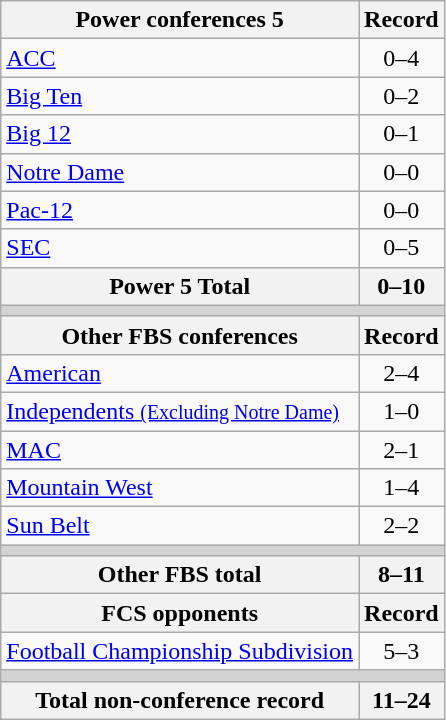<table class="wikitable">
<tr>
<th>Power conferences 5</th>
<th>Record</th>
</tr>
<tr>
<td><a href='#'>ACC</a></td>
<td align=center>0–4</td>
</tr>
<tr>
<td><a href='#'>Big Ten</a></td>
<td align=center>0–2</td>
</tr>
<tr>
<td><a href='#'>Big 12</a></td>
<td align=center>0–1</td>
</tr>
<tr>
<td><a href='#'>Notre Dame</a></td>
<td align=center>0–0</td>
</tr>
<tr>
<td><a href='#'>Pac-12</a></td>
<td align=center>0–0</td>
</tr>
<tr>
<td><a href='#'>SEC</a></td>
<td align=center>0–5</td>
</tr>
<tr>
<th>Power 5 Total</th>
<th>0–10</th>
</tr>
<tr>
<th colspan="2" style="background:lightgrey;"></th>
</tr>
<tr>
<th>Other FBS conferences</th>
<th>Record</th>
</tr>
<tr>
<td><a href='#'>American</a></td>
<td align=center>2–4</td>
</tr>
<tr>
<td><a href='#'>Independents <small>(Excluding Notre Dame)</small></a></td>
<td align=center>1–0</td>
</tr>
<tr>
<td><a href='#'>MAC</a></td>
<td align=center>2–1</td>
</tr>
<tr>
<td><a href='#'>Mountain West</a></td>
<td align=center>1–4</td>
</tr>
<tr>
<td><a href='#'>Sun Belt</a></td>
<td align=center>2–2</td>
</tr>
<tr>
<th colspan="2" style="background:lightgrey;"></th>
</tr>
<tr>
<th>Other FBS total</th>
<th>8–11</th>
</tr>
<tr>
<th>FCS opponents</th>
<th>Record</th>
</tr>
<tr>
<td><a href='#'>Football Championship Subdivision</a></td>
<td align=center>5–3</td>
</tr>
<tr>
<th colspan="2" style="background:lightgrey;"></th>
</tr>
<tr>
<th>Total non-conference record</th>
<th>11–24</th>
</tr>
</table>
